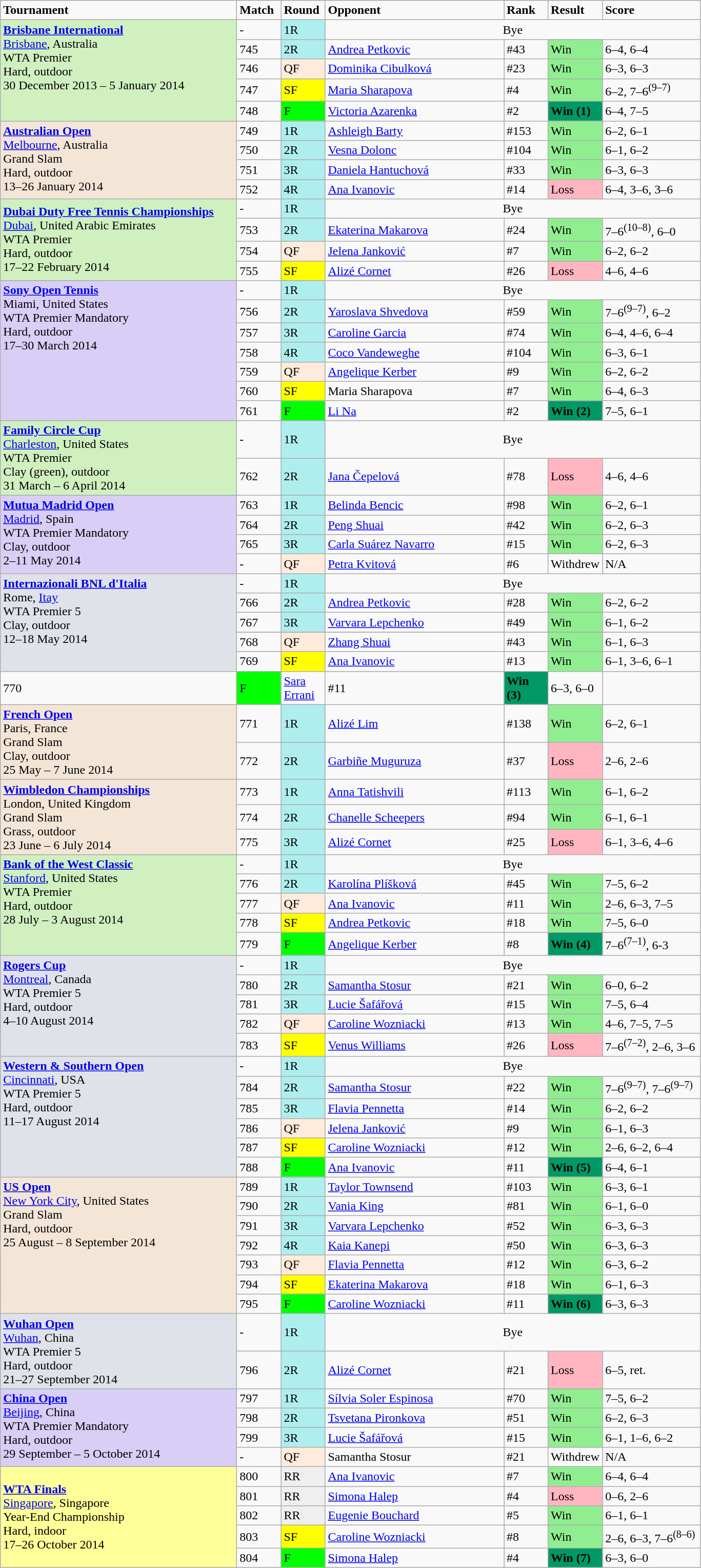<table class="wikitable">
<tr style="font-weight:bold">
<td style="width:300px;">Tournament</td>
<td style="width:50px;">Match</td>
<td style="width:50px;">Round</td>
<td style="width:225px;">Opponent</td>
<td style="width:50px;">Rank</td>
<td style="width:50px;">Result</td>
<td style="width:120px;">Score</td>
</tr>
<tr>
<td rowspan="5" style="background:#D0F0C0; text-align:left; vertical-align:top;"><strong><a href='#'>Brisbane International</a></strong><br> <a href='#'>Brisbane</a>, Australia<br>WTA Premier<br>Hard, outdoor<br>30 December 2013 – 5 January 2014</td>
<td>-</td>
<td style="background:#afeeee;">1R</td>
<td colspan="5" align="center">Bye</td>
</tr>
<tr>
<td>745</td>
<td style="background:#afeeee;">2R</td>
<td> <a href='#'>Andrea Petkovic</a></td>
<td>#43</td>
<td bgcolor=lightgreen>Win</td>
<td>6–4, 6–4</td>
</tr>
<tr>
<td>746</td>
<td style="background:#ffebdc;">QF</td>
<td> <a href='#'>Dominika Cibulková</a></td>
<td>#23</td>
<td bgcolor=lightgreen>Win</td>
<td>6–3, 6–3</td>
</tr>
<tr>
<td>747</td>
<td style="background:yellow;">SF</td>
<td> <a href='#'>Maria Sharapova</a></td>
<td>#4</td>
<td bgcolor=lightgreen>Win</td>
<td>6–2, 7–6<sup>(9–7)</sup></td>
</tr>
<tr>
<td>748</td>
<td style="background:lime;">F</td>
<td> <a href='#'>Victoria Azarenka</a></td>
<td>#2</td>
<td bgcolor=#009966><strong>Win (1)</strong></td>
<td>6–4, 7–5</td>
</tr>
<tr>
<td rowspan="4" style="background:#F3E6D7; text-align:left; vertical-align:top;"><strong><a href='#'>Australian Open</a></strong><br> <a href='#'>Melbourne</a>, Australia<br>Grand Slam<br>Hard, outdoor<br>13–26 January 2014</td>
<td>749</td>
<td style="background:#afeeee;">1R</td>
<td> <a href='#'>Ashleigh Barty</a></td>
<td>#153</td>
<td bgcolor=lightgreen>Win</td>
<td>6–2, 6–1</td>
</tr>
<tr>
<td>750</td>
<td style="background:#afeeee;">2R</td>
<td> <a href='#'>Vesna Dolonc</a></td>
<td>#104</td>
<td bgcolor=lightgreen>Win</td>
<td>6–1, 6–2</td>
</tr>
<tr>
<td>751</td>
<td style="background:#afeeee;">3R</td>
<td> <a href='#'>Daniela Hantuchová</a></td>
<td>#33</td>
<td bgcolor=lightgreen>Win</td>
<td>6–3, 6–3</td>
</tr>
<tr>
<td>752</td>
<td style="background:#afeeee;">4R</td>
<td> <a href='#'>Ana Ivanovic</a></td>
<td>#14</td>
<td bgcolor=lightpink>Loss</td>
<td>6–4, 3–6, 3–6</td>
</tr>
<tr>
<td rowspan="4" style="background:#d0f0c0;" text-align:left; vertical-align:top;"><strong><a href='#'>Dubai Duty Free Tennis Championships</a></strong><br> <a href='#'>Dubai</a>, United Arabic Emirates<br>WTA Premier<br>Hard, outdoor<br>17–22 February 2014</td>
<td>-</td>
<td style="background:#afeeee;">1R</td>
<td colspan="5" align="center">Bye</td>
</tr>
<tr>
<td>753</td>
<td style="background:#afeeee;">2R</td>
<td> <a href='#'>Ekaterina Makarova</a></td>
<td>#24</td>
<td bgcolor=lightgreen>Win</td>
<td>7–6<sup>(10–8)</sup>, 6–0</td>
</tr>
<tr>
<td>754</td>
<td style="background:#ffebdc;">QF</td>
<td> <a href='#'>Jelena Janković</a></td>
<td>#7</td>
<td bgcolor=lightgreen>Win</td>
<td>6–2, 6–2</td>
</tr>
<tr>
<td>755</td>
<td style="background:yellow;">SF</td>
<td> <a href='#'>Alizé Cornet</a></td>
<td>#26</td>
<td bgcolor=lightpink>Loss</td>
<td>4–6, 4–6</td>
</tr>
<tr>
<td rowspan="7" style="background:#D8CEF6; text-align:left; vertical-align:top;"><strong><a href='#'>Sony Open Tennis</a></strong><br> Miami, United States<br>WTA Premier Mandatory<br>Hard, outdoor<br>17–30 March 2014</td>
<td>-</td>
<td style="background:#afeeee;">1R</td>
<td colspan="5" align="center">Bye</td>
</tr>
<tr>
<td>756</td>
<td style="background:#afeeee;">2R</td>
<td> <a href='#'>Yaroslava Shvedova</a></td>
<td>#59</td>
<td bgcolor=lightgreen>Win</td>
<td>7–6<sup>(9–7)</sup>, 6–2</td>
</tr>
<tr>
<td>757</td>
<td style="background:#afeeee;">3R</td>
<td> <a href='#'>Caroline Garcia</a></td>
<td>#74</td>
<td bgcolor=lightgreen>Win</td>
<td>6–4, 4–6, 6–4</td>
</tr>
<tr>
<td>758</td>
<td style="background:#afeeee;">4R</td>
<td> <a href='#'>Coco Vandeweghe</a></td>
<td>#104</td>
<td bgcolor=lightgreen>Win</td>
<td>6–3, 6–1</td>
</tr>
<tr>
<td>759</td>
<td style="background:#ffebdc;">QF</td>
<td> <a href='#'>Angelique Kerber</a></td>
<td>#9</td>
<td bgcolor=lightgreen>Win</td>
<td>6–2, 6–2</td>
</tr>
<tr>
<td>760</td>
<td style="background:yellow;">SF</td>
<td> Maria Sharapova</td>
<td>#7</td>
<td bgcolor=lightgreen>Win</td>
<td>6–4, 6–3</td>
</tr>
<tr>
<td>761</td>
<td style="background:lime;">F</td>
<td> <a href='#'>Li Na</a></td>
<td>#2</td>
<td bgcolor=#009966><strong>Win (2)</strong></td>
<td>7–5, 6–1</td>
</tr>
<tr>
<td rowspan="2" style="background:#D0F0C0; text-align:left; vertical-align:top;"><strong><a href='#'>Family Circle Cup</a></strong><br> <a href='#'>Charleston</a>, United States<br>WTA Premier<br>Clay (green), outdoor<br>31 March – 6 April 2014</td>
<td>-</td>
<td style="background:#afeeee;">1R</td>
<td colspan="5" align="center">Bye</td>
</tr>
<tr>
<td>762</td>
<td style="background:#afeeee;">2R</td>
<td> <a href='#'>Jana Čepelová</a></td>
<td>#78</td>
<td bgcolor=lightpink>Loss</td>
<td>4–6, 4–6</td>
</tr>
<tr>
<td rowspan="4" style="background:#D8CEF6; text-align:left; vertical-align:top;"><strong><a href='#'>Mutua Madrid Open</a></strong><br> <a href='#'>Madrid</a>, Spain<br>WTA Premier Mandatory<br>Clay, outdoor<br>2–11 May 2014</td>
<td>763</td>
<td style="background:#afeeee;">1R</td>
<td> <a href='#'>Belinda Bencic</a></td>
<td>#98</td>
<td bgcolor=lightgreen>Win</td>
<td>6–2, 6–1</td>
</tr>
<tr>
<td>764</td>
<td style="background:#afeeee;">2R</td>
<td> <a href='#'>Peng Shuai</a></td>
<td>#42</td>
<td bgcolor=lightgreen>Win</td>
<td>6–2, 6–3</td>
</tr>
<tr>
<td>765</td>
<td style="background:#afeeee;">3R</td>
<td> <a href='#'>Carla Suárez Navarro</a></td>
<td>#15</td>
<td bgcolor=lightgreen>Win</td>
<td>6–2, 6–3</td>
</tr>
<tr>
<td>-</td>
<td style="background:#ffebdc;">QF</td>
<td> <a href='#'>Petra Kvitová</a></td>
<td>#6</td>
<td>Withdrew</td>
<td>N/A</td>
</tr>
<tr>
<td rowspan="6" style="background:#dfe2e9; text-align:left; vertical-align:top;"><strong><a href='#'>Internazionali BNL d'Italia</a></strong><br> Rome, <a href='#'>Itay</a><br>WTA Premier 5<br>Clay, outdoor<br>12–18 May 2014</td>
<td>-</td>
<td style="background:#afeeee;">1R</td>
<td colspan="5" align="center">Bye</td>
</tr>
<tr>
<td>766</td>
<td style="background:#afeeee;">2R</td>
<td> <a href='#'>Andrea Petkovic</a></td>
<td>#28</td>
<td bgcolor=lightgreen>Win</td>
<td>6–2, 6–2</td>
</tr>
<tr>
<td>767</td>
<td style="background:#afeeee;">3R</td>
<td> <a href='#'>Varvara Lepchenko</a></td>
<td>#49</td>
<td bgcolor=lightgreen>Win</td>
<td>6–1, 6–2</td>
</tr>
<tr>
</tr>
<tr>
<td>768</td>
<td style="background:#ffebdc;">QF</td>
<td> <a href='#'>Zhang Shuai</a></td>
<td>#43</td>
<td bgcolor=lightgreen>Win</td>
<td>6–1, 6–3</td>
</tr>
<tr>
<td>769</td>
<td style="background:yellow;">SF</td>
<td> <a href='#'>Ana Ivanovic</a></td>
<td>#13</td>
<td bgcolor=lightgreen>Win</td>
<td>6–1, 3–6, 6–1</td>
</tr>
<tr>
<td>770</td>
<td style="background:lime;">F</td>
<td> <a href='#'>Sara Errani</a></td>
<td>#11</td>
<td bgcolor=#009966><strong>Win (3)</strong></td>
<td>6–3, 6–0</td>
</tr>
<tr>
<td rowspan="2" style="background:#F3E6D7; text-align:left; vertical-align:top;"><strong><a href='#'>French Open</a></strong><br> Paris, France<br>Grand Slam<br>Clay, outdoor<br>25 May – 7 June 2014</td>
<td>771</td>
<td style="background:#afeeee;">1R</td>
<td> <a href='#'>Alizé Lim</a></td>
<td>#138</td>
<td bgcolor=lightgreen>Win</td>
<td>6–2, 6–1</td>
</tr>
<tr>
<td>772</td>
<td style="background:#afeeee;">2R</td>
<td> <a href='#'>Garbiñe Muguruza</a></td>
<td>#37</td>
<td bgcolor=lightpink>Loss</td>
<td>2–6, 2–6</td>
</tr>
<tr>
<td rowspan="3" style="background:#F3E6D7; text-align:left; vertical-align:top;"><strong><a href='#'>Wimbledon Championships</a></strong><br> London, United Kingdom<br>Grand Slam<br>Grass, outdoor<br>23 June – 6 July 2014</td>
<td>773</td>
<td style="background:#afeeee;">1R</td>
<td> <a href='#'>Anna Tatishvili</a></td>
<td>#113</td>
<td bgcolor=lightgreen>Win</td>
<td>6–1, 6–2</td>
</tr>
<tr>
<td>774</td>
<td style="background:#afeeee;">2R</td>
<td> <a href='#'>Chanelle Scheepers</a></td>
<td>#94</td>
<td bgcolor=lightgreen>Win</td>
<td>6–1, 6–1</td>
</tr>
<tr>
<td>775</td>
<td style="background:#afeeee;">3R</td>
<td> <a href='#'>Alizé Cornet</a></td>
<td>#25</td>
<td bgcolor=lightpink>Loss</td>
<td>6–1, 3–6, 4–6</td>
</tr>
<tr>
<td rowspan="5" style="background:#D0F0C0; text-align:left; vertical-align:top;"><strong><a href='#'>Bank of the West Classic</a></strong><br> <a href='#'>Stanford</a>, United States<br>WTA Premier<br>Hard, outdoor<br>28 July – 3 August 2014</td>
<td>-</td>
<td style="background:#afeeee;">1R</td>
<td colspan="5" align="center">Bye</td>
</tr>
<tr>
<td>776</td>
<td style="background:#afeeee;">2R</td>
<td> <a href='#'>Karolína Plíšková</a></td>
<td>#45</td>
<td bgcolor=lightgreen>Win</td>
<td>7–5, 6–2</td>
</tr>
<tr>
<td>777</td>
<td style="background:#ffebdc;">QF</td>
<td> <a href='#'>Ana Ivanovic</a></td>
<td>#11</td>
<td bgcolor=lightgreen>Win</td>
<td>2–6, 6–3, 7–5</td>
</tr>
<tr>
<td>778</td>
<td style="background:yellow;">SF</td>
<td> <a href='#'>Andrea Petkovic</a></td>
<td>#18</td>
<td bgcolor=lightgreen>Win</td>
<td>7–5, 6–0</td>
</tr>
<tr>
<td>779</td>
<td style="background:lime;">F</td>
<td> <a href='#'>Angelique Kerber</a></td>
<td>#8</td>
<td bgcolor=#009966><strong>Win (4)</strong></td>
<td>7–6<sup>(7–1)</sup>, 6-3</td>
</tr>
<tr>
<td rowspan="5" style="background:#dfe2e9; text-align:left; vertical-align:top;"><strong><a href='#'>Rogers Cup</a></strong><br> <a href='#'>Montreal</a>, Canada<br>WTA Premier 5<br>Hard, outdoor<br>4–10 August 2014</td>
<td>-</td>
<td style="background:#afeeee;">1R</td>
<td colspan="5" align="center">Bye</td>
</tr>
<tr>
<td>780</td>
<td style="background:#afeeee;">2R</td>
<td> <a href='#'>Samantha Stosur</a></td>
<td>#21</td>
<td bgcolor=lightgreen>Win</td>
<td>6–0, 6–2</td>
</tr>
<tr>
<td>781</td>
<td style="background:#afeeee;">3R</td>
<td> <a href='#'>Lucie Šafářová</a></td>
<td>#15</td>
<td bgcolor=lightgreen>Win</td>
<td>7–5, 6–4</td>
</tr>
<tr>
<td>782</td>
<td style="background:#ffebdc;">QF</td>
<td> <a href='#'>Caroline Wozniacki</a></td>
<td>#13</td>
<td bgcolor=lightgreen>Win</td>
<td>4–6, 7–5, 7–5</td>
</tr>
<tr>
<td>783</td>
<td style="background:yellow;">SF</td>
<td> <a href='#'>Venus Williams</a></td>
<td>#26</td>
<td bgcolor=lightpink>Loss</td>
<td>7–6<sup>(7–2)</sup>, 2–6, 3–6</td>
</tr>
<tr>
<td rowspan="6" style="background:#dfe2e9; text-align:left; vertical-align:top;"><strong><a href='#'>Western & Southern Open</a></strong><br> <a href='#'>Cincinnati</a>, USA<br>WTA Premier 5<br>Hard, outdoor<br>11–17 August 2014</td>
<td>-</td>
<td style="background:#afeeee;">1R</td>
<td colspan="5" align="center">Bye</td>
</tr>
<tr>
<td>784</td>
<td style="background:#afeeee;">2R</td>
<td> <a href='#'>Samantha Stosur</a></td>
<td>#22</td>
<td bgcolor=lightgreen>Win</td>
<td>7–6<sup>(9–7)</sup>, 7–6<sup>(9–7)</sup></td>
</tr>
<tr>
<td>785</td>
<td style="background:#afeeee;">3R</td>
<td> <a href='#'>Flavia Pennetta</a></td>
<td>#14</td>
<td bgcolor=lightgreen>Win</td>
<td>6–2, 6–2</td>
</tr>
<tr>
<td>786</td>
<td style="background:#ffebdc;">QF</td>
<td> <a href='#'>Jelena Janković</a></td>
<td>#9</td>
<td bgcolor=lightgreen>Win</td>
<td>6–1, 6–3</td>
</tr>
<tr>
<td>787</td>
<td style="background:yellow;">SF</td>
<td> <a href='#'>Caroline Wozniacki</a></td>
<td>#12</td>
<td bgcolor=lightgreen>Win</td>
<td>2–6, 6–2, 6–4</td>
</tr>
<tr>
<td>788</td>
<td style="background:lime;">F</td>
<td> <a href='#'>Ana Ivanovic</a></td>
<td>#11</td>
<td bgcolor=#009966><strong>Win (5)</strong></td>
<td>6–4, 6–1</td>
</tr>
<tr>
<td rowspan="7" style="background:#F3E6D7; text-align:left; vertical-align:top;"><strong><a href='#'>US Open</a></strong><br> <a href='#'>New York City</a>, United States<br>Grand Slam<br>Hard, outdoor<br>25 August – 8 September 2014</td>
<td>789</td>
<td style="background:#afeeee;">1R</td>
<td> <a href='#'>Taylor Townsend</a></td>
<td>#103</td>
<td bgcolor=lightgreen>Win</td>
<td>6–3, 6–1</td>
</tr>
<tr>
<td>790</td>
<td style="background:#afeeee;">2R</td>
<td> <a href='#'>Vania King</a></td>
<td>#81</td>
<td bgcolor=lightgreen>Win</td>
<td>6–1, 6–0</td>
</tr>
<tr>
<td>791</td>
<td style="background:#afeeee;">3R</td>
<td> <a href='#'>Varvara Lepchenko</a></td>
<td>#52</td>
<td bgcolor=lightgreen>Win</td>
<td>6–3, 6–3</td>
</tr>
<tr>
<td>792</td>
<td style="background:#afeeee;">4R</td>
<td> <a href='#'>Kaia Kanepi</a></td>
<td>#50</td>
<td bgcolor=lightgreen>Win</td>
<td>6–3, 6–3</td>
</tr>
<tr>
<td>793</td>
<td style="background:#ffebdc;">QF</td>
<td> <a href='#'>Flavia Pennetta</a></td>
<td>#12</td>
<td bgcolor=lightgreen>Win</td>
<td>6–3, 6–2</td>
</tr>
<tr>
<td>794</td>
<td style="background:yellow;">SF</td>
<td> <a href='#'>Ekaterina Makarova</a></td>
<td>#18</td>
<td bgcolor=lightgreen>Win</td>
<td>6–1, 6–3</td>
</tr>
<tr>
<td>795</td>
<td style="background:lime;">F</td>
<td> <a href='#'>Caroline Wozniacki</a></td>
<td>#11</td>
<td bgcolor=#009966><strong>Win (6)</strong></td>
<td>6–3, 6–3</td>
</tr>
<tr>
<td rowspan="2" style="background:#dfe2e9; text-align:left; vertical-align:top;"><strong><a href='#'>Wuhan Open</a></strong><br> <a href='#'>Wuhan</a>, China<br>WTA Premier 5<br>Hard, outdoor<br>21–27 September 2014</td>
<td>-</td>
<td style="background:#afeeee;">1R</td>
<td colspan="5" align="center">Bye</td>
</tr>
<tr>
<td>796</td>
<td style="background:#afeeee;">2R</td>
<td> <a href='#'>Alizé Cornet</a></td>
<td>#21</td>
<td bgcolor=lightpink>Loss</td>
<td>6–5, ret.</td>
</tr>
<tr>
<td rowspan="4" style="background:#D8CEF6; text-align:left; vertical-align:top;"><strong><a href='#'>China Open</a></strong><br> <a href='#'>Beijing</a>, China<br>WTA Premier Mandatory<br>Hard, outdoor<br>29 September – 5 October 2014</td>
<td>797</td>
<td style="background:#afeeee;">1R</td>
<td> <a href='#'>Sílvia Soler Espinosa</a></td>
<td>#70</td>
<td bgcolor=lightgreen>Win</td>
<td>7–5, 6–2</td>
</tr>
<tr>
<td>798</td>
<td style="background:#afeeee;">2R</td>
<td> <a href='#'>Tsvetana Pironkova</a></td>
<td>#51</td>
<td bgcolor=lightgreen>Win</td>
<td>6–2, 6–3</td>
</tr>
<tr>
<td>799</td>
<td style="background:#afeeee;">3R</td>
<td> <a href='#'>Lucie Šafářová</a></td>
<td>#15</td>
<td bgcolor=lightgreen>Win</td>
<td>6–1, 1–6, 6–2</td>
</tr>
<tr>
<td>-</td>
<td style="background:#ffebdc;">QF</td>
<td> Samantha Stosur</td>
<td>#21</td>
<td>Withdrew</td>
<td>N/A</td>
</tr>
<tr>
<td rowspan="5" style="background:#FFFF99;" text-align:left; vertical-align:top;"><strong><a href='#'>WTA Finals</a></strong><br> <a href='#'>Singapore</a>, Singapore<br>Year-End Championship<br>Hard, indoor<br>17–26 October 2014</td>
<td>800</td>
<td style="background:#EFEFEF;">RR</td>
<td> <a href='#'>Ana Ivanovic</a></td>
<td>#7</td>
<td bgcolor=lightgreen>Win</td>
<td>6–4, 6–4</td>
</tr>
<tr>
<td>801</td>
<td style="background:#EFEFEF;">RR</td>
<td> <a href='#'>Simona Halep</a></td>
<td>#4</td>
<td bgcolor=lightpink>Loss</td>
<td>0–6, 2–6</td>
</tr>
<tr>
<td>802</td>
<td style="background:#EFEFEF;">RR</td>
<td> <a href='#'>Eugenie Bouchard</a></td>
<td>#5</td>
<td bgcolor=lightgreen>Win</td>
<td>6–1, 6–1</td>
</tr>
<tr>
<td>803</td>
<td style="background:yellow;">SF</td>
<td> <a href='#'>Caroline Wozniacki</a></td>
<td>#8</td>
<td bgcolor=lightgreen>Win</td>
<td>2–6, 6–3, 7–6<sup>(8–6)</sup></td>
</tr>
<tr>
<td>804</td>
<td style="background:lime;">F</td>
<td> <a href='#'>Simona Halep</a></td>
<td>#4</td>
<td bgcolor=#009966><strong>Win (7)</strong></td>
<td>6–3, 6–0</td>
</tr>
</table>
